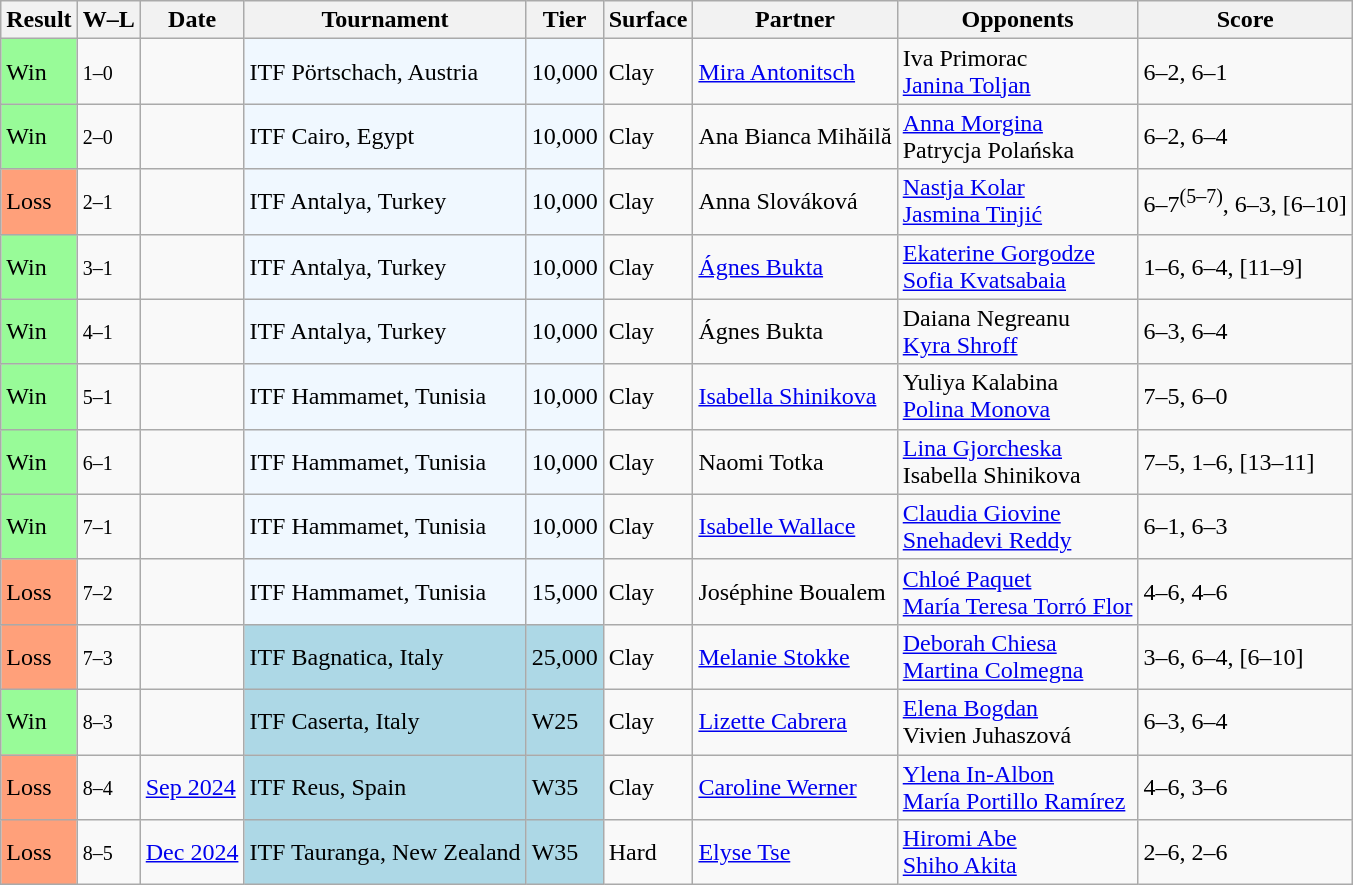<table class="sortable wikitable nowrap">
<tr>
<th>Result</th>
<th class="unsortable">W–L</th>
<th>Date</th>
<th>Tournament</th>
<th>Tier</th>
<th>Surface</th>
<th>Partner</th>
<th>Opponents</th>
<th class="unsortable">Score</th>
</tr>
<tr>
<td style="background:#98fb98;">Win</td>
<td><small>1–0</small></td>
<td><a href='#'></a></td>
<td style="background:#f0f8ff;">ITF Pörtschach, Austria</td>
<td style="background:#f0f8ff;">10,000</td>
<td>Clay</td>
<td> <a href='#'>Mira Antonitsch</a></td>
<td> Iva Primorac <br>  <a href='#'>Janina Toljan</a></td>
<td>6–2, 6–1</td>
</tr>
<tr>
<td style="background:#98fb98;">Win</td>
<td><small>2–0</small></td>
<td><a href='#'></a></td>
<td style="background:#f0f8ff;">ITF Cairo, Egypt</td>
<td style="background:#f0f8ff;">10,000</td>
<td>Clay</td>
<td> Ana Bianca Mihăilă</td>
<td> <a href='#'>Anna Morgina</a> <br>  Patrycja Polańska</td>
<td>6–2, 6–4</td>
</tr>
<tr>
<td style="background:#ffa07a;">Loss</td>
<td><small>2–1</small></td>
<td><a href='#'></a></td>
<td style="background:#f0f8ff;">ITF Antalya, Turkey</td>
<td style="background:#f0f8ff;">10,000</td>
<td>Clay</td>
<td> Anna Slováková</td>
<td> <a href='#'>Nastja Kolar</a> <br>  <a href='#'>Jasmina Tinjić</a></td>
<td>6–7<sup>(5–7)</sup>, 6–3, [6–10]</td>
</tr>
<tr>
<td style="background:#98fb98;">Win</td>
<td><small>3–1</small></td>
<td><a href='#'></a></td>
<td style="background:#f0f8ff;">ITF Antalya, Turkey</td>
<td style="background:#f0f8ff;">10,000</td>
<td>Clay</td>
<td> <a href='#'>Ágnes Bukta</a></td>
<td> <a href='#'>Ekaterine Gorgodze</a> <br>  <a href='#'>Sofia Kvatsabaia</a></td>
<td>1–6, 6–4, [11–9]</td>
</tr>
<tr>
<td style="background:#98fb98;">Win</td>
<td><small>4–1</small></td>
<td><a href='#'></a></td>
<td style="background:#f0f8ff;">ITF Antalya, Turkey</td>
<td style="background:#f0f8ff;">10,000</td>
<td>Clay</td>
<td> Ágnes Bukta</td>
<td> Daiana Negreanu <br>  <a href='#'>Kyra Shroff</a></td>
<td>6–3, 6–4</td>
</tr>
<tr>
<td style="background:#98fb98;">Win</td>
<td><small>5–1</small></td>
<td><a href='#'></a></td>
<td style="background:#f0f8ff;">ITF Hammamet, Tunisia</td>
<td style="background:#f0f8ff;">10,000</td>
<td>Clay</td>
<td> <a href='#'>Isabella Shinikova</a></td>
<td> Yuliya Kalabina <br>  <a href='#'>Polina Monova</a></td>
<td>7–5, 6–0</td>
</tr>
<tr>
<td style="background:#98fb98;">Win</td>
<td><small>6–1</small></td>
<td><a href='#'></a></td>
<td style="background:#f0f8ff;">ITF Hammamet, Tunisia</td>
<td style="background:#f0f8ff;">10,000</td>
<td>Clay</td>
<td> Naomi Totka</td>
<td> <a href='#'>Lina Gjorcheska</a> <br>  Isabella Shinikova</td>
<td>7–5, 1–6, [13–11]</td>
</tr>
<tr>
<td style="background:#98fb98;">Win</td>
<td><small>7–1</small></td>
<td><a href='#'></a></td>
<td style="background:#f0f8ff;">ITF Hammamet, Tunisia</td>
<td style="background:#f0f8ff;">10,000</td>
<td>Clay</td>
<td> <a href='#'>Isabelle Wallace</a></td>
<td> <a href='#'>Claudia Giovine</a> <br>  <a href='#'>Snehadevi Reddy</a></td>
<td>6–1, 6–3</td>
</tr>
<tr>
<td style="background:#ffa07a;">Loss</td>
<td><small>7–2</small></td>
<td><a href='#'></a></td>
<td style="background:#f0f8ff;">ITF Hammamet, Tunisia</td>
<td style="background:#f0f8ff;">15,000</td>
<td>Clay</td>
<td> Joséphine Boualem</td>
<td> <a href='#'>Chloé Paquet</a> <br>  <a href='#'>María Teresa Torró Flor</a></td>
<td>4–6, 4–6</td>
</tr>
<tr>
<td style="background:#ffa07a;">Loss</td>
<td><small>7–3</small></td>
<td><a href='#'></a></td>
<td style="background:lightblue;">ITF Bagnatica, Italy</td>
<td style="background:lightblue;">25,000</td>
<td>Clay</td>
<td> <a href='#'>Melanie Stokke</a></td>
<td> <a href='#'>Deborah Chiesa</a> <br>  <a href='#'>Martina Colmegna</a></td>
<td>3–6, 6–4, [6–10]</td>
</tr>
<tr>
<td style="background:#98fb98;">Win</td>
<td><small>8–3</small></td>
<td><a href='#'></a></td>
<td style="background:lightblue;">ITF Caserta, Italy</td>
<td style="background:lightblue;">W25</td>
<td>Clay</td>
<td> <a href='#'>Lizette Cabrera</a></td>
<td> <a href='#'>Elena Bogdan</a> <br>  Vivien Juhaszová</td>
<td>6–3, 6–4</td>
</tr>
<tr>
<td style="background:#ffa07a;">Loss</td>
<td><small>8–4</small></td>
<td><a href='#'>Sep 2024</a></td>
<td style="background:lightblue;">ITF Reus, Spain</td>
<td style="background:lightblue;">W35</td>
<td>Clay</td>
<td> <a href='#'>Caroline Werner</a></td>
<td> <a href='#'>Ylena In-Albon</a> <br>  <a href='#'>María Portillo Ramírez</a></td>
<td>4–6, 3–6</td>
</tr>
<tr>
<td style="background:#ffa07a;">Loss</td>
<td><small>8–5</small></td>
<td><a href='#'>Dec 2024</a></td>
<td style="background:lightblue;">ITF Tauranga, New Zealand</td>
<td style="background:lightblue;">W35</td>
<td>Hard</td>
<td> <a href='#'>Elyse Tse</a></td>
<td> <a href='#'>Hiromi Abe</a> <br>  <a href='#'>Shiho Akita</a></td>
<td>2–6, 2–6</td>
</tr>
</table>
